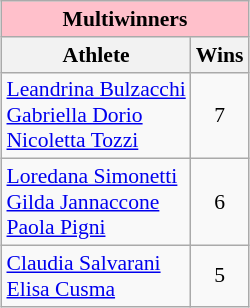<table class="wikitable" style="margin-left: auto; margin-right: auto; border: none; font-size:90%; text-align:left">
<tr>
<td bgcolor=pink align=center colspan=2><strong>Multiwinners</strong></td>
</tr>
<tr>
<th>Athlete</th>
<th>Wins</th>
</tr>
<tr>
<td><a href='#'>Leandrina Bulzacchi</a><br><a href='#'>Gabriella Dorio</a><br><a href='#'>Nicoletta Tozzi</a></td>
<td align=center>7</td>
</tr>
<tr>
<td><a href='#'>Loredana Simonetti</a><br><a href='#'>Gilda Jannaccone</a><br><a href='#'>Paola Pigni</a></td>
<td align=center>6</td>
</tr>
<tr>
<td><a href='#'>Claudia Salvarani</a><br><a href='#'>Elisa Cusma</a></td>
<td align=center>5</td>
</tr>
</table>
